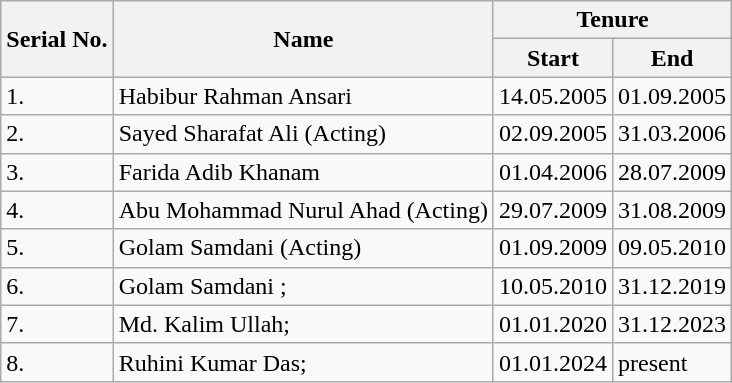<table class="wikitable sortable" style="width:auto">
<tr>
<th rowspan="2">Serial No.</th>
<th rowspan="2">Name</th>
<th colspan="2">Tenure</th>
</tr>
<tr>
<th>Start</th>
<th>End</th>
</tr>
<tr>
<td>1.</td>
<td align="left">Habibur Rahman Ansari</td>
<td align="left">14.05.2005</td>
<td>01.09.2005</td>
</tr>
<tr>
<td>2.</td>
<td align="left">Sayed Sharafat Ali (Acting)</td>
<td align="left">02.09.2005</td>
<td>31.03.2006</td>
</tr>
<tr>
<td>3.</td>
<td align="left">Farida Adib Khanam</td>
<td align="left">01.04.2006</td>
<td>28.07.2009</td>
</tr>
<tr>
<td>4.</td>
<td align="left">Abu Mohammad Nurul Ahad (Acting)</td>
<td align="left">29.07.2009</td>
<td>31.08.2009</td>
</tr>
<tr>
<td>5.</td>
<td align="left">Golam Samdani (Acting)</td>
<td align="left">01.09.2009</td>
<td>09.05.2010</td>
</tr>
<tr>
<td>6.</td>
<td align="left">Golam Samdani ;</td>
<td align="left">10.05.2010</td>
<td>31.12.2019</td>
</tr>
<tr>
<td>7.</td>
<td align="left">Md. Kalim Ullah;</td>
<td align="left">01.01.2020</td>
<td>31.12.2023</td>
</tr>
<tr>
<td>8.</td>
<td>Ruhini Kumar Das;</td>
<td>01.01.2024</td>
<td>present</td>
</tr>
</table>
